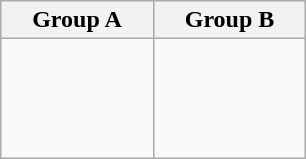<table class="wikitable">
<tr>
<th width=33%>Group A</th>
<th width=33%>Group B</th>
</tr>
<tr>
<td><br><br>
<br>
<br>
</td>
<td><br><br>
<br>
</td>
</tr>
</table>
